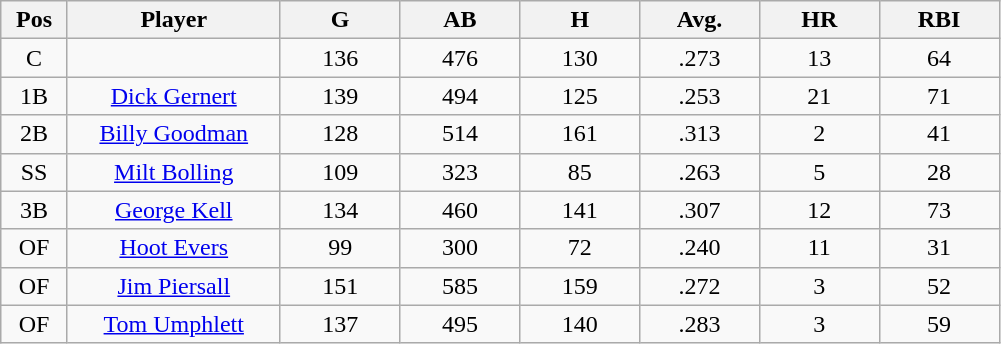<table class="wikitable sortable">
<tr>
<th bgcolor="#DDDDFF" width="5%">Pos</th>
<th bgcolor="#DDDDFF" width="16%">Player</th>
<th bgcolor="#DDDDFF" width="9%">G</th>
<th bgcolor="#DDDDFF" width="9%">AB</th>
<th bgcolor="#DDDDFF" width="9%">H</th>
<th bgcolor="#DDDDFF" width="9%">Avg.</th>
<th bgcolor="#DDDDFF" width="9%">HR</th>
<th bgcolor="#DDDDFF" width="9%">RBI</th>
</tr>
<tr align="center">
<td>C</td>
<td></td>
<td>136</td>
<td>476</td>
<td>130</td>
<td>.273</td>
<td>13</td>
<td>64</td>
</tr>
<tr align="center">
<td>1B</td>
<td><a href='#'>Dick Gernert</a></td>
<td>139</td>
<td>494</td>
<td>125</td>
<td>.253</td>
<td>21</td>
<td>71</td>
</tr>
<tr align="center">
<td>2B</td>
<td><a href='#'>Billy Goodman</a></td>
<td>128</td>
<td>514</td>
<td>161</td>
<td>.313</td>
<td>2</td>
<td>41</td>
</tr>
<tr align="center">
<td>SS</td>
<td><a href='#'>Milt Bolling</a></td>
<td>109</td>
<td>323</td>
<td>85</td>
<td>.263</td>
<td>5</td>
<td>28</td>
</tr>
<tr align="center">
<td>3B</td>
<td><a href='#'>George Kell</a></td>
<td>134</td>
<td>460</td>
<td>141</td>
<td>.307</td>
<td>12</td>
<td>73</td>
</tr>
<tr align="center">
<td>OF</td>
<td><a href='#'>Hoot Evers</a></td>
<td>99</td>
<td>300</td>
<td>72</td>
<td>.240</td>
<td>11</td>
<td>31</td>
</tr>
<tr align="center">
<td>OF</td>
<td><a href='#'>Jim Piersall</a></td>
<td>151</td>
<td>585</td>
<td>159</td>
<td>.272</td>
<td>3</td>
<td>52</td>
</tr>
<tr align="center">
<td>OF</td>
<td><a href='#'>Tom Umphlett</a></td>
<td>137</td>
<td>495</td>
<td>140</td>
<td>.283</td>
<td>3</td>
<td>59</td>
</tr>
</table>
